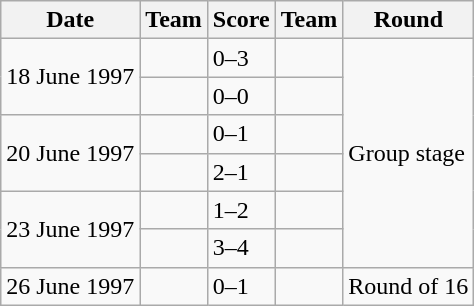<table class="wikitable">
<tr>
<th>Date</th>
<th>Team</th>
<th>Score</th>
<th>Team</th>
<th>Round</th>
</tr>
<tr>
<td rowspan="2">18 June 1997</td>
<td></td>
<td>0–3</td>
<td></td>
<td rowspan="6">Group stage</td>
</tr>
<tr>
<td></td>
<td>0–0</td>
<td></td>
</tr>
<tr>
<td rowspan="2">20 June 1997</td>
<td></td>
<td>0–1</td>
<td></td>
</tr>
<tr>
<td></td>
<td>2–1</td>
<td></td>
</tr>
<tr>
<td rowspan="2">23 June 1997</td>
<td></td>
<td>1–2</td>
<td></td>
</tr>
<tr>
<td></td>
<td>3–4</td>
<td></td>
</tr>
<tr>
<td>26 June 1997</td>
<td></td>
<td>0–1</td>
<td></td>
<td>Round of 16</td>
</tr>
</table>
